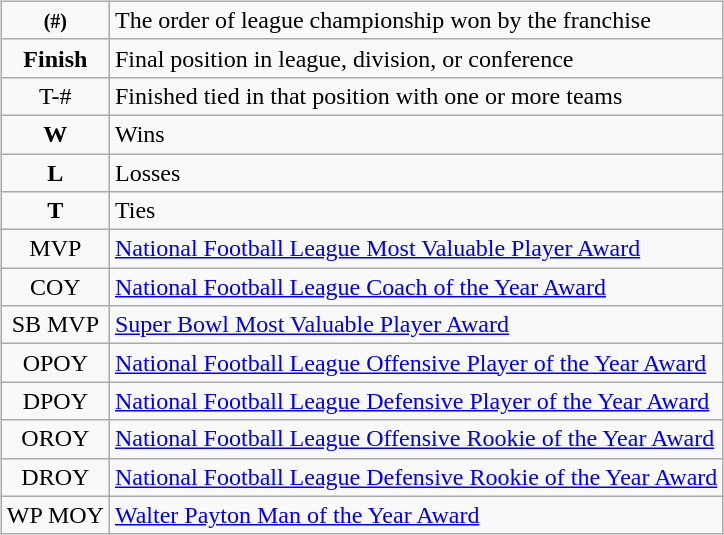<table>
<tr>
<td valign="top"><br><table class="wikitable" style="text-align:center">
<tr>
<td><small><strong>(#)</strong></small></td>
<td align="left">The order of league championship won by the franchise</td>
</tr>
<tr>
<td><strong>Finish</strong></td>
<td align="left">Final position in league, division, or conference</td>
</tr>
<tr>
<td>T-#</td>
<td align="left">Finished tied in that position with one or more teams</td>
</tr>
<tr>
<td><strong>W</strong></td>
<td align="left">Wins</td>
</tr>
<tr>
<td><strong>L</strong></td>
<td align="left">Losses</td>
</tr>
<tr>
<td><strong>T</strong></td>
<td align="left">Ties</td>
</tr>
<tr>
<td>MVP</td>
<td align="left"><a href='#'>National Football League Most Valuable Player Award</a></td>
</tr>
<tr>
<td>COY</td>
<td align="left"><a href='#'>National Football League Coach of the Year Award</a></td>
</tr>
<tr>
<td>SB MVP</td>
<td align="left"><a href='#'>Super Bowl Most Valuable Player Award</a></td>
</tr>
<tr>
<td>OPOY</td>
<td align="left"><a href='#'>National Football League Offensive Player of the Year Award</a></td>
</tr>
<tr>
<td>DPOY</td>
<td align="left"><a href='#'>National Football League Defensive Player of the Year Award</a></td>
</tr>
<tr>
<td>OROY</td>
<td align="left"><a href='#'>National Football League Offensive Rookie of the Year Award</a></td>
</tr>
<tr>
<td>DROY</td>
<td align="left"><a href='#'>National Football League Defensive Rookie of the Year Award</a></td>
</tr>
<tr>
<td>WP MOY</td>
<td align="left"><a href='#'>Walter Payton Man of the Year Award</a></td>
</tr>
</table>
</td>
<td width="45"></td>
<td valign="top"></td>
</tr>
</table>
